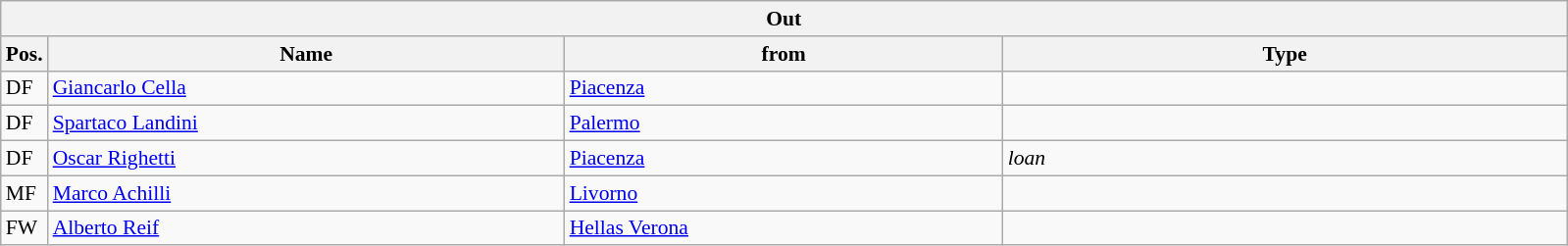<table class="wikitable" style="font-size:90%;">
<tr>
<th colspan="4">Out</th>
</tr>
<tr>
<th width=3%>Pos.</th>
<th width=33%>Name</th>
<th width=28%>from</th>
<th width=36%>Type</th>
</tr>
<tr>
<td>DF</td>
<td><a href='#'>Giancarlo Cella</a></td>
<td><a href='#'>Piacenza</a></td>
<td></td>
</tr>
<tr>
<td>DF</td>
<td><a href='#'>Spartaco Landini</a></td>
<td><a href='#'>Palermo</a></td>
<td></td>
</tr>
<tr>
<td>DF</td>
<td><a href='#'>Oscar Righetti</a></td>
<td><a href='#'>Piacenza</a></td>
<td><em>loan</em></td>
</tr>
<tr>
<td>MF</td>
<td><a href='#'>Marco Achilli</a></td>
<td><a href='#'>Livorno</a></td>
<td></td>
</tr>
<tr>
<td>FW</td>
<td><a href='#'>Alberto Reif</a></td>
<td><a href='#'>Hellas Verona</a></td>
<td></td>
</tr>
</table>
